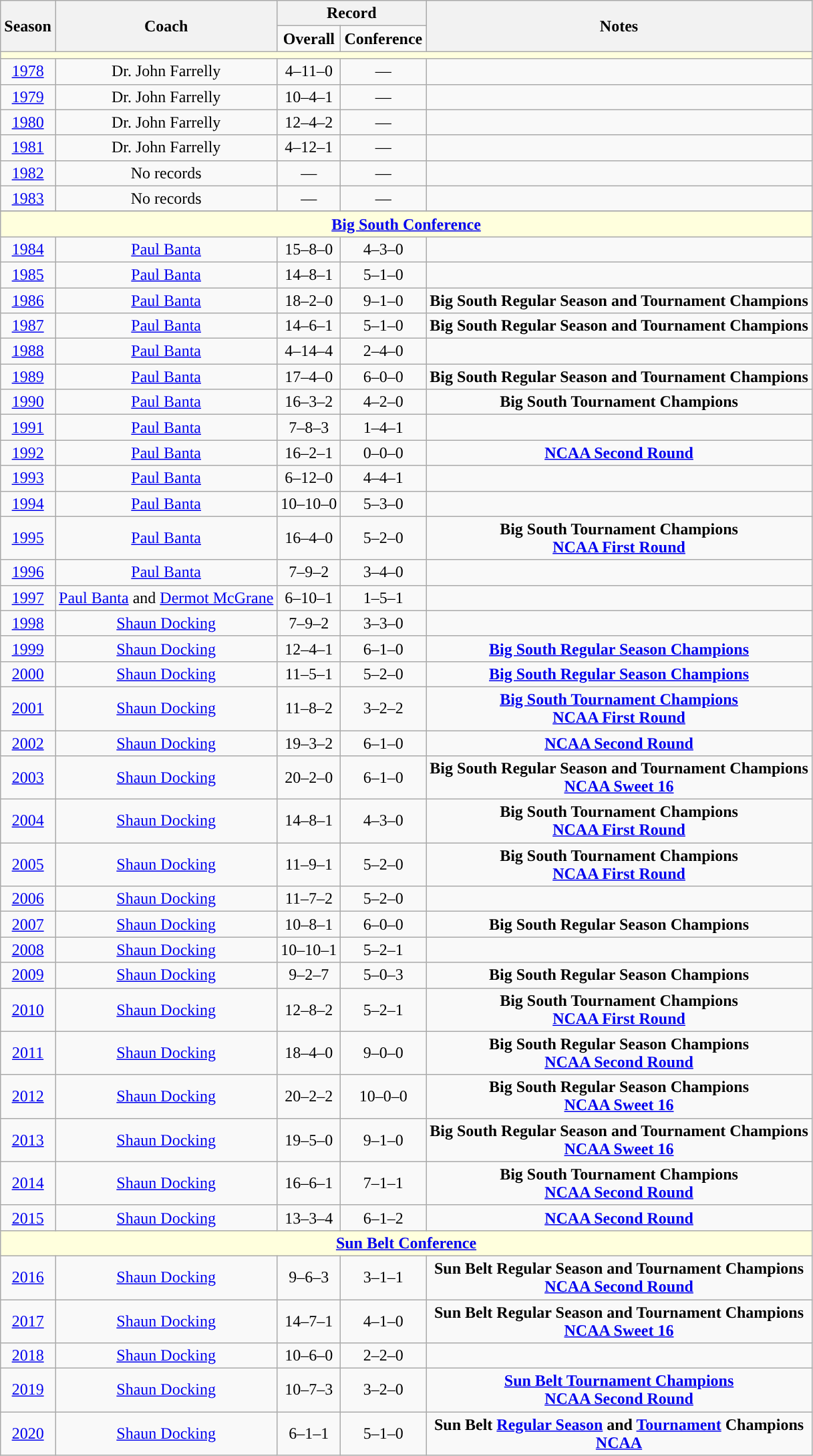<table class="wikitable" style="text-align: center;">
<tr>
<th rowspan="2" width=px>Season</th>
<th rowspan="2" width=px>Coach</th>
<th colspan="2" width=px>Record</th>
<th rowspan="2" width=px>Notes</th>
</tr>
<tr style="text-align:center;">
<td><strong>Overall</strong></td>
<td width=px><strong>Conference</strong></td>
</tr>
<tr style="background:#ffd;">
<td colspan="5"></td>
</tr>
<tr>
<td><a href='#'>1978</a></td>
<td>Dr. John Farrelly</td>
<td>4–11–0</td>
<td>—</td>
<td></td>
</tr>
<tr>
<td><a href='#'>1979</a></td>
<td>Dr. John Farrelly</td>
<td>10–4–1</td>
<td>—</td>
<td></td>
</tr>
<tr>
<td><a href='#'>1980</a></td>
<td>Dr. John Farrelly</td>
<td>12–4–2</td>
<td>—</td>
<td></td>
</tr>
<tr>
<td><a href='#'>1981</a></td>
<td>Dr. John Farrelly</td>
<td>4–12–1</td>
<td>—</td>
<td></td>
</tr>
<tr>
<td><a href='#'>1982</a></td>
<td>No records</td>
<td>—</td>
<td>—</td>
<td></td>
</tr>
<tr>
<td><a href='#'>1983</a></td>
<td>No records</td>
<td>—</td>
<td>—</td>
<td></td>
</tr>
<tr>
</tr>
<tr style="background:#ffd;">
<td colspan="5" style="text-align:center;"><strong><a href='#'>Big South Conference</a></strong></td>
</tr>
<tr>
<td><a href='#'>1984</a></td>
<td><a href='#'>Paul Banta</a></td>
<td>15–8–0</td>
<td>4–3–0</td>
<td></td>
</tr>
<tr>
<td><a href='#'>1985</a></td>
<td><a href='#'>Paul Banta</a></td>
<td>14–8–1</td>
<td>5–1–0</td>
<td></td>
</tr>
<tr>
<td><a href='#'>1986</a></td>
<td><a href='#'>Paul Banta</a></td>
<td>18–2–0</td>
<td>9–1–0</td>
<td><strong>Big South Regular Season and Tournament Champions</strong></td>
</tr>
<tr>
<td><a href='#'>1987</a></td>
<td><a href='#'>Paul Banta</a></td>
<td>14–6–1</td>
<td>5–1–0</td>
<td><strong>Big South Regular Season and Tournament Champions</strong></td>
</tr>
<tr>
<td><a href='#'>1988</a></td>
<td><a href='#'>Paul Banta</a></td>
<td>4–14–4</td>
<td>2–4–0</td>
<td></td>
</tr>
<tr>
<td><a href='#'>1989</a></td>
<td><a href='#'>Paul Banta</a></td>
<td>17–4–0</td>
<td>6–0–0</td>
<td><strong>Big South Regular Season and Tournament Champions</strong></td>
</tr>
<tr>
<td><a href='#'>1990</a></td>
<td><a href='#'>Paul Banta</a></td>
<td>16–3–2</td>
<td>4–2–0</td>
<td><strong>Big South Tournament Champions</strong></td>
</tr>
<tr>
<td><a href='#'>1991</a></td>
<td><a href='#'>Paul Banta</a></td>
<td>7–8–3</td>
<td>1–4–1</td>
<td></td>
</tr>
<tr>
<td><a href='#'>1992</a></td>
<td><a href='#'>Paul Banta</a></td>
<td>16–2–1</td>
<td>0–0–0</td>
<td><strong><a href='#'>NCAA Second Round</a></strong></td>
</tr>
<tr>
<td><a href='#'>1993</a></td>
<td><a href='#'>Paul Banta</a></td>
<td>6–12–0</td>
<td>4–4–1</td>
<td></td>
</tr>
<tr>
<td><a href='#'>1994</a></td>
<td><a href='#'>Paul Banta</a></td>
<td>10–10–0</td>
<td>5–3–0</td>
<td></td>
</tr>
<tr>
<td><a href='#'>1995</a></td>
<td><a href='#'>Paul Banta</a></td>
<td>16–4–0</td>
<td>5–2–0</td>
<td><strong>Big South Tournament Champions</strong><br><strong><a href='#'>NCAA First Round</a></strong></td>
</tr>
<tr>
<td><a href='#'>1996</a></td>
<td><a href='#'>Paul Banta</a></td>
<td>7–9–2</td>
<td>3–4–0</td>
<td></td>
</tr>
<tr>
<td><a href='#'>1997</a></td>
<td><a href='#'>Paul Banta</a> and <a href='#'>Dermot McGrane</a></td>
<td>6–10–1</td>
<td>1–5–1</td>
<td></td>
</tr>
<tr>
<td><a href='#'>1998</a></td>
<td><a href='#'>Shaun Docking</a></td>
<td>7–9–2</td>
<td>3–3–0</td>
<td></td>
</tr>
<tr>
<td><a href='#'>1999</a></td>
<td><a href='#'>Shaun Docking</a></td>
<td>12–4–1</td>
<td>6–1–0</td>
<td><strong><a href='#'>Big South Regular Season Champions</a></strong></td>
</tr>
<tr>
<td><a href='#'>2000</a></td>
<td><a href='#'>Shaun Docking</a></td>
<td>11–5–1</td>
<td>5–2–0</td>
<td><strong><a href='#'>Big South Regular Season Champions</a></strong></td>
</tr>
<tr>
<td><a href='#'>2001</a></td>
<td><a href='#'>Shaun Docking</a></td>
<td>11–8–2</td>
<td>3–2–2</td>
<td><strong><a href='#'>Big South Tournament Champions</a></strong><br><strong><a href='#'>NCAA First Round</a></strong></td>
</tr>
<tr>
<td><a href='#'>2002</a></td>
<td><a href='#'>Shaun Docking</a></td>
<td>19–3–2</td>
<td>6–1–0</td>
<td><strong><a href='#'>NCAA Second Round</a></strong></td>
</tr>
<tr>
<td><a href='#'>2003</a></td>
<td><a href='#'>Shaun Docking</a></td>
<td>20–2–0</td>
<td>6–1–0</td>
<td><strong>Big South Regular Season and Tournament Champions</strong><br><strong><a href='#'>NCAA Sweet 16</a></strong></td>
</tr>
<tr>
<td><a href='#'>2004</a></td>
<td><a href='#'>Shaun Docking</a></td>
<td>14–8–1</td>
<td>4–3–0</td>
<td><strong>Big South Tournament Champions</strong><br><strong><a href='#'>NCAA First Round</a></strong></td>
</tr>
<tr>
<td><a href='#'>2005</a></td>
<td><a href='#'>Shaun Docking</a></td>
<td>11–9–1</td>
<td>5–2–0</td>
<td><strong>Big South Tournament Champions</strong><br><strong><a href='#'>NCAA First Round</a></strong></td>
</tr>
<tr>
<td><a href='#'>2006</a></td>
<td><a href='#'>Shaun Docking</a></td>
<td>11–7–2</td>
<td>5–2–0</td>
<td></td>
</tr>
<tr>
<td><a href='#'>2007</a></td>
<td><a href='#'>Shaun Docking</a></td>
<td>10–8–1</td>
<td>6–0–0</td>
<td><strong>Big South Regular Season Champions</strong></td>
</tr>
<tr>
<td><a href='#'>2008</a></td>
<td><a href='#'>Shaun Docking</a></td>
<td>10–10–1</td>
<td>5–2–1</td>
<td></td>
</tr>
<tr>
<td><a href='#'>2009</a></td>
<td><a href='#'>Shaun Docking</a></td>
<td>9–2–7</td>
<td>5–0–3</td>
<td><strong>Big South Regular Season Champions</strong></td>
</tr>
<tr>
<td><a href='#'>2010</a></td>
<td><a href='#'>Shaun Docking</a></td>
<td>12–8–2</td>
<td>5–2–1</td>
<td><strong>Big South Tournament Champions</strong><br><strong><a href='#'>NCAA First Round</a></strong></td>
</tr>
<tr>
<td><a href='#'>2011</a></td>
<td><a href='#'>Shaun Docking</a></td>
<td>18–4–0</td>
<td>9–0–0</td>
<td><strong>Big South Regular Season Champions</strong><br><strong><a href='#'>NCAA Second Round</a></strong></td>
</tr>
<tr>
<td><a href='#'>2012</a></td>
<td><a href='#'>Shaun Docking</a></td>
<td>20–2–2</td>
<td>10–0–0</td>
<td><strong>Big South Regular Season Champions</strong><br><strong><a href='#'>NCAA Sweet 16</a></strong></td>
</tr>
<tr>
<td><a href='#'>2013</a></td>
<td><a href='#'>Shaun Docking</a></td>
<td>19–5–0</td>
<td>9–1–0</td>
<td><strong>Big South Regular Season and Tournament Champions</strong><br><strong><a href='#'>NCAA Sweet 16</a></strong></td>
</tr>
<tr>
<td><a href='#'>2014</a></td>
<td><a href='#'>Shaun Docking</a></td>
<td>16–6–1</td>
<td>7–1–1</td>
<td><strong>Big South Tournament Champions</strong><br><strong><a href='#'>NCAA Second Round</a></strong></td>
</tr>
<tr>
<td><a href='#'>2015</a></td>
<td><a href='#'>Shaun Docking</a></td>
<td>13–3–4</td>
<td>6–1–2</td>
<td><strong><a href='#'>NCAA Second Round</a></strong></td>
</tr>
<tr style="background:#ffd;">
<td colspan="5" style="text-align:center;"><strong><a href='#'>Sun Belt Conference</a></strong></td>
</tr>
<tr>
<td><a href='#'>2016</a></td>
<td><a href='#'>Shaun Docking</a></td>
<td>9–6–3</td>
<td>3–1–1</td>
<td><strong>Sun Belt Regular Season and Tournament Champions</strong><br><strong><a href='#'>NCAA Second Round</a></strong></td>
</tr>
<tr>
<td><a href='#'>2017</a></td>
<td><a href='#'>Shaun Docking</a></td>
<td>14–7–1</td>
<td>4–1–0</td>
<td><strong>Sun Belt Regular Season and Tournament Champions</strong><br><strong><a href='#'>NCAA Sweet 16</a></strong></td>
</tr>
<tr>
<td><a href='#'>2018</a></td>
<td><a href='#'>Shaun Docking</a></td>
<td>10–6–0</td>
<td>2–2–0</td>
<td></td>
</tr>
<tr>
<td><a href='#'>2019</a></td>
<td><a href='#'>Shaun Docking</a></td>
<td>10–7–3</td>
<td>3–2–0</td>
<td><strong><a href='#'>Sun Belt Tournament Champions</a></strong><br><strong><a href='#'>NCAA Second Round</a></strong></td>
</tr>
<tr>
<td><a href='#'>2020</a></td>
<td><a href='#'>Shaun Docking</a></td>
<td>6–1–1</td>
<td>5–1–0</td>
<td><strong>Sun Belt <a href='#'>Regular Season</a> and <a href='#'>Tournament</a> Champions</strong><br><strong><a href='#'>NCAA</a></strong></td>
</tr>
</table>
